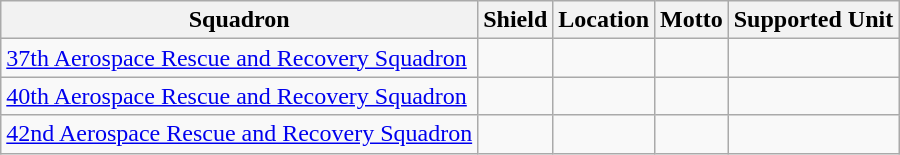<table class="wikitable">
<tr>
<th>Squadron</th>
<th>Shield</th>
<th>Location</th>
<th>Motto</th>
<th>Supported Unit</th>
</tr>
<tr>
<td><a href='#'>37th Aerospace Rescue and Recovery Squadron</a></td>
<td></td>
<td></td>
<td></td>
<td></td>
</tr>
<tr>
<td><a href='#'>40th Aerospace Rescue and Recovery Squadron</a></td>
<td></td>
<td></td>
<td></td>
<td></td>
</tr>
<tr>
<td><a href='#'>42nd Aerospace Rescue and Recovery Squadron</a></td>
<td></td>
<td></td>
<td></td>
<td></td>
</tr>
</table>
